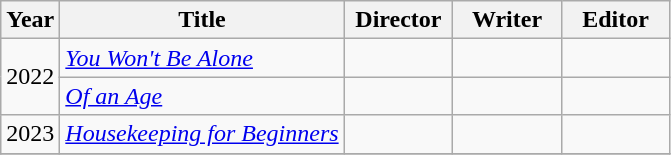<table class="wikitable">
<tr>
<th>Year</th>
<th>Title</th>
<th width=65>Director</th>
<th width=65>Writer</th>
<th width=65>Editor</th>
</tr>
<tr>
<td rowspan="2">2022</td>
<td><em><a href='#'>You Won't Be Alone</a></em></td>
<td></td>
<td></td>
<td></td>
</tr>
<tr>
<td><em><a href='#'>Of an Age</a></em></td>
<td></td>
<td></td>
<td></td>
</tr>
<tr>
<td>2023</td>
<td><em><a href='#'>Housekeeping for Beginners</a></em></td>
<td></td>
<td></td>
<td></td>
</tr>
<tr>
</tr>
</table>
